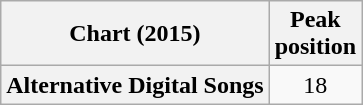<table class="wikitable sortable plainrowheaders">
<tr>
<th>Chart (2015)</th>
<th>Peak<br>position</th>
</tr>
<tr>
<th scope="row">Alternative Digital Songs</th>
<td align="center">18</td>
</tr>
</table>
